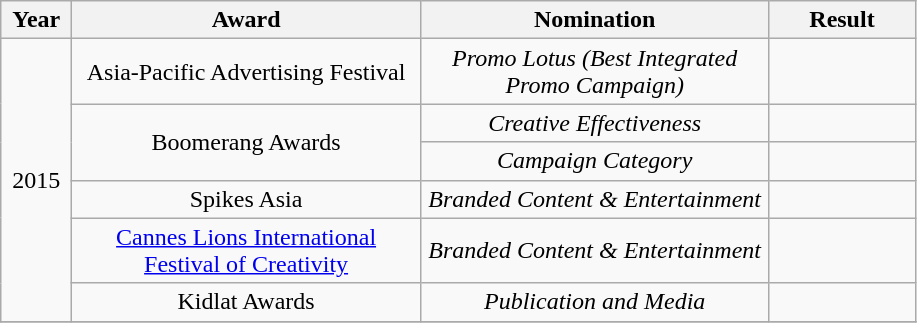<table class="wikitable">
<tr>
<th width="40">Year</th>
<th width="225">Award</th>
<th width="225">Nomination</th>
<th width="90">Result</th>
</tr>
<tr>
<td align="center" rowspan="6">2015</td>
<td align="center">Asia-Pacific Advertising Festival</td>
<td align="center"><em>Promo Lotus (Best Integrated Promo Campaign)</em></td>
<td></td>
</tr>
<tr>
<td align="center" rowspan="2">Boomerang Awards</td>
<td align="center"><em>Creative Effectiveness</em></td>
<td></td>
</tr>
<tr>
<td align="center"><em>Campaign Category</em></td>
<td></td>
</tr>
<tr>
<td align="center">Spikes Asia</td>
<td align="center"><em>Branded Content & Entertainment</em></td>
<td></td>
</tr>
<tr>
<td align="center"><a href='#'>Cannes Lions International Festival of Creativity</a></td>
<td align="center"><em>Branded Content & Entertainment</em></td>
<td></td>
</tr>
<tr>
<td align="center">Kidlat Awards</td>
<td align="center"><em>Publication and Media</em></td>
<td></td>
</tr>
<tr>
</tr>
</table>
